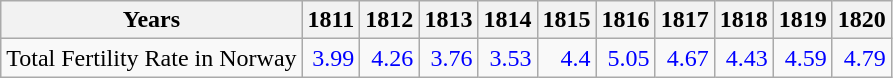<table class="wikitable " style="text-align:right">
<tr>
<th>Years</th>
<th>1811</th>
<th>1812</th>
<th>1813</th>
<th>1814</th>
<th>1815</th>
<th>1816</th>
<th>1817</th>
<th>1818</th>
<th>1819</th>
<th>1820</th>
</tr>
<tr>
<td align="left">Total Fertility Rate in Norway</td>
<td style="text-align:right; color:blue;">3.99</td>
<td style="text-align:right; color:blue;">4.26</td>
<td style="text-align:right; color:blue;">3.76</td>
<td style="text-align:right; color:blue;">3.53</td>
<td style="text-align:right; color:blue;">4.4</td>
<td style="text-align:right; color:blue;">5.05</td>
<td style="text-align:right; color:blue;">4.67</td>
<td style="text-align:right; color:blue;">4.43</td>
<td style="text-align:right; color:blue;">4.59</td>
<td style="text-align:right; color:blue;">4.79</td>
</tr>
</table>
